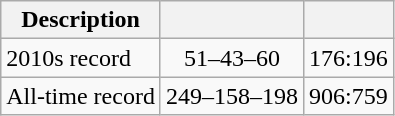<table class="wikitable">
<tr>
<th>Description</th>
<th></th>
<th></th>
</tr>
<tr>
<td>2010s record</td>
<td align="center">51–43–60</td>
<td align="center">176:196</td>
</tr>
<tr>
<td>All-time record</td>
<td align="center">249–158–198</td>
<td align="center">906:759</td>
</tr>
</table>
